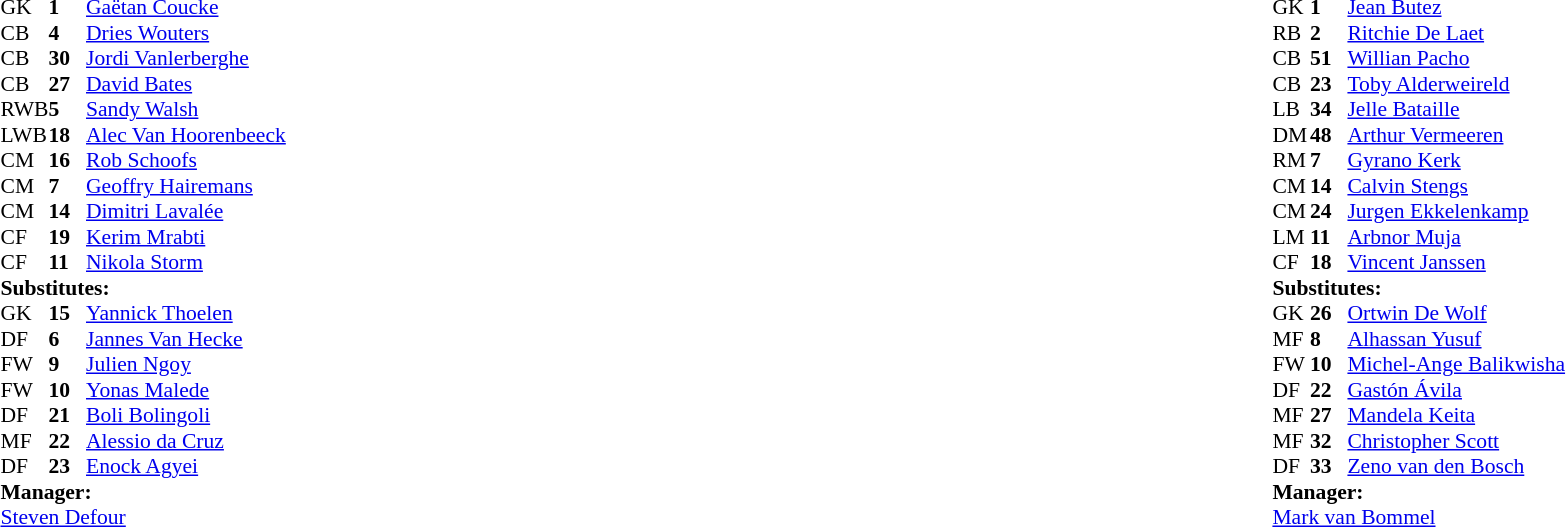<table width="100%">
<tr>
<td valign="top" width="50%"><br><table style="font-size: 90%" cellspacing="0" cellpadding="0">
<tr>
<th width="25"></th>
<th width="25"></th>
</tr>
<tr>
<td>GK</td>
<td><strong>1</strong></td>
<td> <a href='#'>Gaëtan Coucke</a></td>
</tr>
<tr>
<td>CB</td>
<td><strong>4</strong></td>
<td> <a href='#'>Dries Wouters</a></td>
</tr>
<tr>
<td>CB</td>
<td><strong>30</strong></td>
<td> <a href='#'>Jordi Vanlerberghe</a></td>
</tr>
<tr>
<td>CB</td>
<td><strong>27</strong></td>
<td> <a href='#'>David Bates</a></td>
<td></td>
<td></td>
</tr>
<tr>
<td>RWB</td>
<td><strong>5</strong></td>
<td> <a href='#'>Sandy Walsh</a></td>
</tr>
<tr>
<td>LWB</td>
<td><strong>18</strong></td>
<td> <a href='#'>Alec Van Hoorenbeeck</a></td>
<td></td>
<td></td>
</tr>
<tr>
<td>CM</td>
<td><strong>16</strong></td>
<td> <a href='#'>Rob Schoofs</a></td>
</tr>
<tr>
<td>CM</td>
<td><strong>7</strong></td>
<td> <a href='#'>Geoffry Hairemans</a></td>
</tr>
<tr>
<td>CM</td>
<td><strong>14</strong></td>
<td> <a href='#'>Dimitri Lavalée</a></td>
<td></td>
<td></td>
</tr>
<tr>
<td>CF</td>
<td><strong>19</strong></td>
<td> <a href='#'>Kerim Mrabti</a></td>
<td></td>
<td></td>
</tr>
<tr>
<td>CF</td>
<td><strong>11</strong></td>
<td> <a href='#'>Nikola Storm</a></td>
</tr>
<tr>
<td colspan=4><strong>Substitutes:</strong></td>
</tr>
<tr>
<td>GK</td>
<td><strong>15</strong></td>
<td> <a href='#'>Yannick Thoelen</a></td>
</tr>
<tr>
<td>DF</td>
<td><strong>6</strong></td>
<td> <a href='#'>Jannes Van Hecke</a></td>
</tr>
<tr>
<td>FW</td>
<td><strong>9</strong></td>
<td> <a href='#'>Julien Ngoy</a></td>
<td></td>
<td></td>
</tr>
<tr>
<td>FW</td>
<td><strong>10</strong></td>
<td> <a href='#'>Yonas Malede</a></td>
</tr>
<tr>
<td>DF</td>
<td><strong>21</strong></td>
<td> <a href='#'>Boli Bolingoli</a></td>
<td></td>
<td></td>
</tr>
<tr>
<td>MF</td>
<td><strong>22</strong></td>
<td> <a href='#'>Alessio da Cruz</a></td>
<td></td>
<td></td>
</tr>
<tr>
<td>DF</td>
<td><strong>23</strong></td>
<td> <a href='#'>Enock Agyei</a></td>
<td></td>
<td></td>
</tr>
<tr>
<td colspan=4><strong>Manager:</strong></td>
</tr>
<tr>
<td colspan="4"> <a href='#'>Steven Defour</a></td>
</tr>
</table>
</td>
<td valign="top"></td>
<td valign="top" width="50%"><br><table style="font-size: 90%" cellspacing="0" cellpadding="0" align=center>
<tr>
<th width="25"></th>
<th width="25"></th>
</tr>
<tr>
<td>GK</td>
<td><strong>1</strong></td>
<td> <a href='#'>Jean Butez</a></td>
</tr>
<tr>
<td>RB</td>
<td><strong>2</strong></td>
<td> <a href='#'>Ritchie De Laet</a></td>
</tr>
<tr>
<td>CB</td>
<td><strong>51</strong></td>
<td> <a href='#'>Willian Pacho</a></td>
<td></td>
<td></td>
</tr>
<tr>
<td>CB</td>
<td><strong>23</strong></td>
<td> <a href='#'>Toby Alderweireld</a></td>
<td></td>
</tr>
<tr>
<td>LB</td>
<td><strong>34</strong></td>
<td> <a href='#'>Jelle Bataille</a></td>
<td></td>
<td></td>
</tr>
<tr>
<td>DM</td>
<td><strong>48</strong></td>
<td> <a href='#'>Arthur Vermeeren</a></td>
</tr>
<tr>
<td>RM</td>
<td><strong>7</strong></td>
<td> <a href='#'>Gyrano Kerk</a></td>
<td></td>
<td></td>
</tr>
<tr>
<td>CM</td>
<td><strong>14</strong></td>
<td> <a href='#'>Calvin Stengs</a></td>
</tr>
<tr>
<td>CM</td>
<td><strong>24</strong></td>
<td> <a href='#'>Jurgen Ekkelenkamp</a></td>
<td></td>
<td></td>
</tr>
<tr>
<td>LM</td>
<td><strong>11</strong></td>
<td> <a href='#'>Arbnor Muja</a></td>
</tr>
<tr>
<td>CF</td>
<td><strong>18</strong></td>
<td> <a href='#'>Vincent Janssen</a></td>
<td></td>
<td></td>
</tr>
<tr>
<td colspan=4><strong>Substitutes:</strong></td>
</tr>
<tr>
<td>GK</td>
<td><strong>26</strong></td>
<td> <a href='#'>Ortwin De Wolf</a></td>
</tr>
<tr>
<td>MF</td>
<td><strong>8</strong></td>
<td> <a href='#'>Alhassan Yusuf</a></td>
</tr>
<tr>
<td>FW</td>
<td><strong>10</strong></td>
<td> <a href='#'>Michel-Ange Balikwisha</a></td>
<td></td>
<td></td>
</tr>
<tr>
<td>DF</td>
<td><strong>22</strong></td>
<td> <a href='#'>Gastón Ávila</a></td>
<td></td>
<td></td>
</tr>
<tr>
<td>MF</td>
<td><strong>27</strong></td>
<td> <a href='#'>Mandela Keita</a></td>
<td></td>
<td></td>
</tr>
<tr>
<td>MF</td>
<td><strong>32</strong></td>
<td> <a href='#'>Christopher Scott</a></td>
<td></td>
<td></td>
</tr>
<tr>
<td>DF</td>
<td><strong>33</strong></td>
<td> <a href='#'>Zeno van den Bosch</a></td>
<td></td>
<td></td>
</tr>
<tr>
<td colspan=4><strong>Manager:</strong></td>
</tr>
<tr>
<td colspan="4"> <a href='#'>Mark van Bommel</a></td>
</tr>
</table>
</td>
</tr>
</table>
